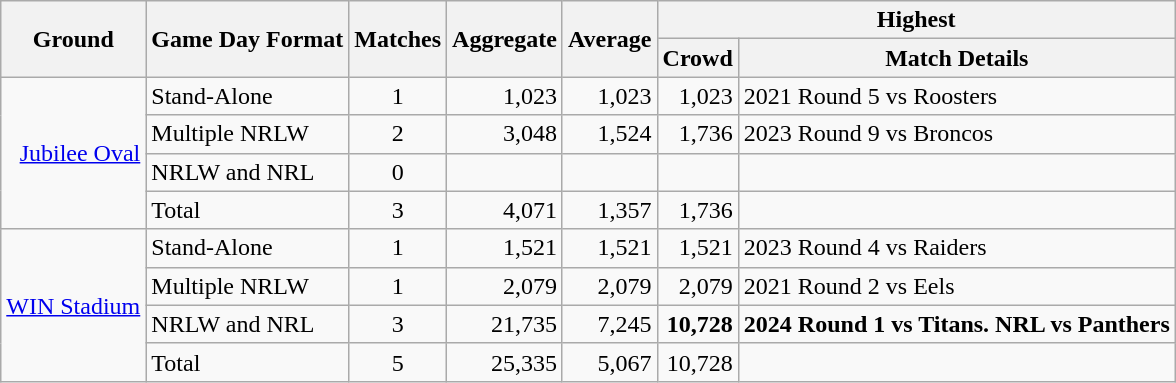<table class="wikitable" style="border-collapse:collapse; font-size:100%; text-align:right;">
<tr>
<th rowspan=2>Ground</th>
<th rowspan=2>Game Day Format</th>
<th rowspan=2>Matches</th>
<th rowspan=2>Aggregate</th>
<th rowspan=2>Average</th>
<th colspan=2>Highest</th>
</tr>
<tr>
<th>Crowd</th>
<th>Match Details</th>
</tr>
<tr>
<td rowspan = 4><a href='#'>Jubilee Oval</a></td>
<td align=left>Stand-Alone</td>
<td align=center>1</td>
<td>1,023</td>
<td>1,023</td>
<td>1,023</td>
<td align=left>2021 Round 5 vs Roosters</td>
</tr>
<tr>
<td align=left>Multiple NRLW</td>
<td align=center>2</td>
<td>3,048</td>
<td>1,524</td>
<td>1,736</td>
<td align=left>2023 Round 9 vs Broncos</td>
</tr>
<tr>
<td align=left>NRLW and NRL</td>
<td align=center>0</td>
<td></td>
<td></td>
<td></td>
<td></td>
</tr>
<tr>
<td align=left>Total</td>
<td align=center>3</td>
<td>4,071</td>
<td>1,357</td>
<td>1,736</td>
<td></td>
</tr>
<tr>
<td rowspan = 4 align=center><a href='#'>WIN Stadium</a></td>
<td align=left>Stand-Alone</td>
<td align=center>1</td>
<td>1,521</td>
<td>1,521</td>
<td>1,521</td>
<td align=left>2023 Round 4 vs Raiders</td>
</tr>
<tr>
<td align=left>Multiple NRLW</td>
<td align=center>1</td>
<td>2,079</td>
<td>2,079</td>
<td>2,079</td>
<td align=left>2021 Round 2 vs Eels</td>
</tr>
<tr>
<td align=left>NRLW and NRL</td>
<td align=center>3</td>
<td>21,735</td>
<td>7,245</td>
<td><strong>10,728</strong></td>
<td align=left><strong>2024 Round 1 vs Titans. NRL vs Panthers</strong></td>
</tr>
<tr>
<td align=left>Total</td>
<td align=center>5</td>
<td>25,335</td>
<td>5,067</td>
<td>10,728</td>
<td></td>
</tr>
</table>
